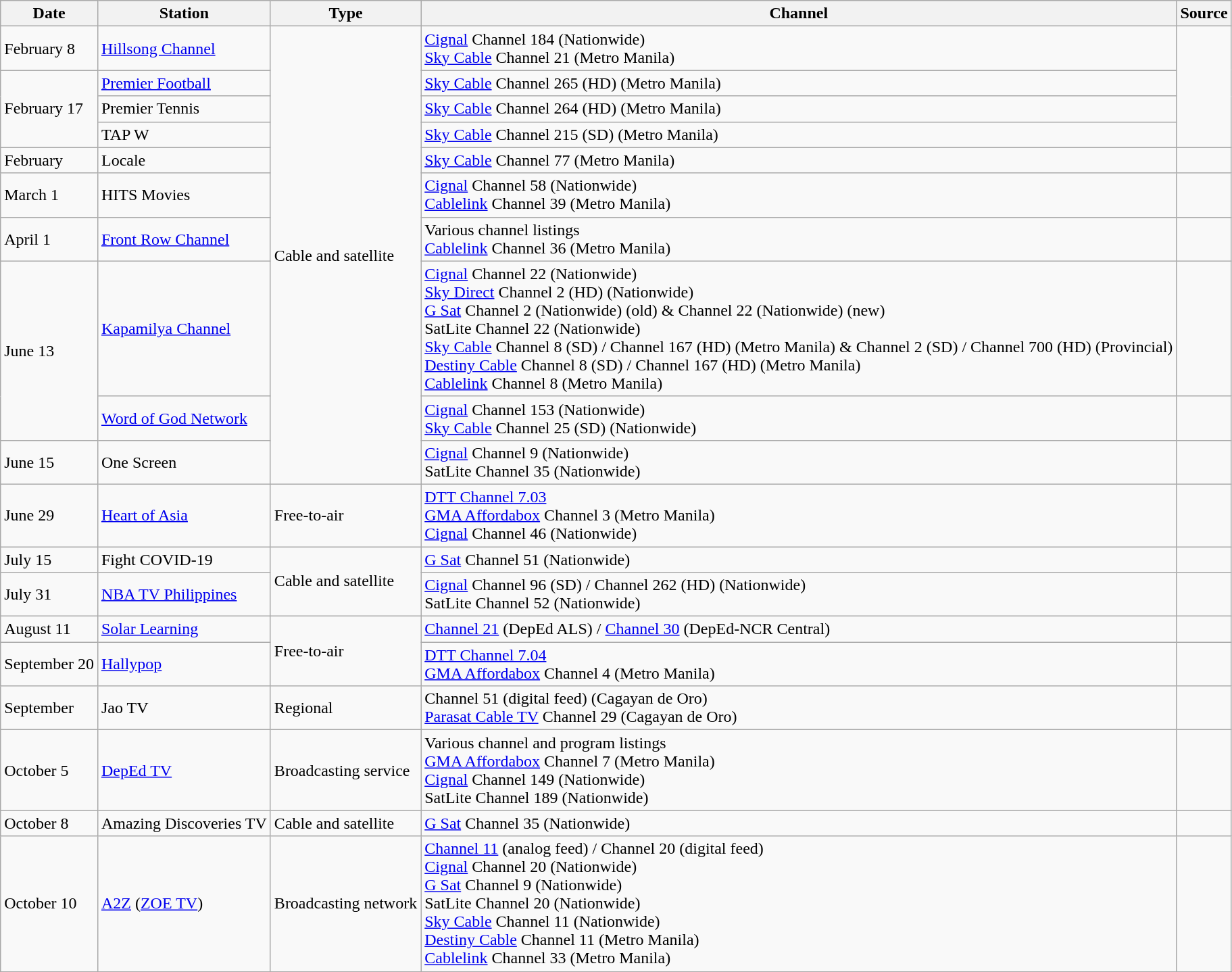<table class="wikitable">
<tr>
<th>Date</th>
<th>Station</th>
<th>Type</th>
<th>Channel</th>
<th>Source</th>
</tr>
<tr>
<td>February 8</td>
<td><a href='#'>Hillsong Channel</a></td>
<td rowspan="10">Cable and satellite</td>
<td><a href='#'>Cignal</a> Channel 184 (Nationwide)<br><a href='#'>Sky Cable</a> Channel 21 (Metro Manila)</td>
<td rowspan="4"></td>
</tr>
<tr>
<td rowspan="3">February 17</td>
<td><a href='#'>Premier Football</a></td>
<td><a href='#'>Sky Cable</a> Channel 265 (HD) (Metro Manila)</td>
</tr>
<tr>
<td>Premier Tennis</td>
<td><a href='#'>Sky Cable</a> Channel 264 (HD) (Metro Manila)</td>
</tr>
<tr>
<td>TAP W</td>
<td><a href='#'>Sky Cable</a> Channel 215 (SD) (Metro Manila)</td>
</tr>
<tr>
<td>February</td>
<td>Locale</td>
<td><a href='#'>Sky Cable</a> Channel 77 (Metro Manila)</td>
<td></td>
</tr>
<tr>
<td>March 1</td>
<td>HITS Movies</td>
<td><a href='#'>Cignal</a> Channel 58 (Nationwide)<br><a href='#'>Cablelink</a> Channel 39 (Metro Manila)</td>
<td></td>
</tr>
<tr>
<td>April 1</td>
<td><a href='#'>Front Row Channel</a></td>
<td>Various channel listings<br><a href='#'>Cablelink</a> Channel 36 (Metro Manila)</td>
<td></td>
</tr>
<tr>
<td rowspan="2">June 13</td>
<td><a href='#'>Kapamilya Channel</a></td>
<td><a href='#'>Cignal</a> Channel 22 (Nationwide)<br><a href='#'>Sky Direct</a> Channel 2 (HD) (Nationwide)<br><a href='#'>G Sat</a> Channel 2 (Nationwide) (old) & Channel 22 (Nationwide) (new)<br>SatLite Channel 22 (Nationwide)<br><a href='#'>Sky Cable</a> Channel 8 (SD) / Channel 167 (HD) (Metro Manila) & Channel 2 (SD) / Channel 700 (HD) (Provincial)<br><a href='#'>Destiny Cable</a> Channel 8 (SD) / Channel 167 (HD) (Metro Manila)<br><a href='#'>Cablelink</a> Channel 8 (Metro Manila)</td>
<td></td>
</tr>
<tr>
<td><a href='#'>Word of God Network</a></td>
<td><a href='#'>Cignal</a> Channel 153 (Nationwide)<br><a href='#'>Sky Cable</a> Channel 25 (SD) (Nationwide)</td>
<td></td>
</tr>
<tr>
<td>June 15</td>
<td>One Screen</td>
<td><a href='#'>Cignal</a> Channel 9 (Nationwide)<br>SatLite Channel 35 (Nationwide)</td>
<td></td>
</tr>
<tr>
<td>June 29</td>
<td><a href='#'>Heart of Asia</a></td>
<td>Free-to-air</td>
<td><a href='#'>DTT Channel 7.03</a><br><a href='#'>GMA Affordabox</a> Channel 3 (Metro Manila) <br><a href='#'>Cignal</a> Channel 46 (Nationwide)</td>
<td></td>
</tr>
<tr>
<td>July 15</td>
<td>Fight COVID-19<br></td>
<td rowspan="2">Cable and satellite</td>
<td><a href='#'>G Sat</a> Channel 51 (Nationwide)</td>
<td></td>
</tr>
<tr>
<td>July 31</td>
<td><a href='#'>NBA TV Philippines</a></td>
<td><a href='#'>Cignal</a> Channel 96 (SD) / Channel 262 (HD) (Nationwide)<br>SatLite Channel 52 (Nationwide)</td>
<td></td>
</tr>
<tr>
<td>August 11</td>
<td><a href='#'>Solar Learning</a></td>
<td rowspan="2">Free-to-air</td>
<td><a href='#'>Channel 21</a> (DepEd ALS) / <a href='#'>Channel 30</a> (DepEd-NCR Central)</td>
<td></td>
</tr>
<tr>
<td>September 20</td>
<td><a href='#'>Hallypop</a></td>
<td><a href='#'>DTT Channel 7.04</a><br><a href='#'>GMA Affordabox</a> Channel 4 (Metro Manila)</td>
<td></td>
</tr>
<tr>
<td>September</td>
<td>Jao TV</td>
<td>Regional</td>
<td>Channel 51 (digital feed) (Cagayan de Oro)<br><a href='#'>Parasat Cable TV</a> Channel 29 (Cagayan de Oro)</td>
<td></td>
</tr>
<tr>
<td>October 5</td>
<td><a href='#'>DepEd TV</a></td>
<td>Broadcasting service</td>
<td>Various channel and program listings<br><a href='#'>GMA Affordabox</a> Channel 7 (Metro Manila)<br><a href='#'>Cignal</a> Channel 149 (Nationwide)<br>SatLite Channel 189 (Nationwide)</td>
<td></td>
</tr>
<tr>
<td>October 8</td>
<td>Amazing Discoveries TV</td>
<td>Cable and satellite</td>
<td><a href='#'>G Sat</a> Channel 35 (Nationwide)</td>
<td></td>
</tr>
<tr>
<td>October 10</td>
<td><a href='#'>A2Z</a> (<a href='#'>ZOE TV</a>)</td>
<td>Broadcasting network</td>
<td><a href='#'>Channel 11</a> (analog feed) / Channel 20 (digital feed)<br><a href='#'>Cignal</a> Channel 20 (Nationwide)<br><a href='#'>G Sat</a> Channel 9 (Nationwide)<br>SatLite Channel 20 (Nationwide)<br><a href='#'>Sky Cable</a> Channel 11 (Nationwide)<br><a href='#'>Destiny Cable</a> Channel 11 (Metro Manila)<br><a href='#'>Cablelink</a> Channel 33 (Metro Manila)</td>
<td></td>
</tr>
<tr>
</tr>
</table>
